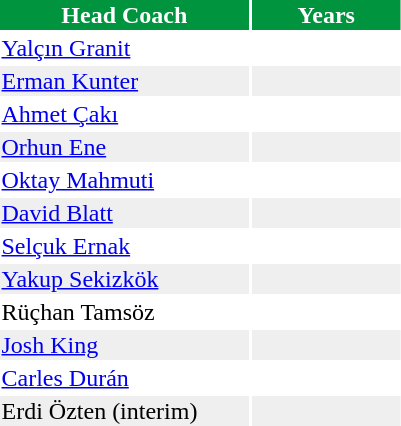<table>
<tr style="color:#FFFFFF; background:#00943F;">
<th width="50%">Head Coach</th>
<th width="30%">Years</th>
</tr>
<tr>
<td> <a href='#'>Yalçın Granit</a></td>
<td></td>
</tr>
<tr bgcolor="#EFEFEF">
<td> <a href='#'>Erman Kunter</a></td>
<td></td>
</tr>
<tr>
<td> <a href='#'>Ahmet Çakı</a></td>
<td></td>
</tr>
<tr bgcolor="#EFEFEF">
<td> <a href='#'>Orhun Ene</a></td>
<td></td>
</tr>
<tr>
<td> <a href='#'>Oktay Mahmuti</a></td>
<td></td>
</tr>
<tr bgcolor="#EFEFEF">
<td> <a href='#'>David Blatt</a></td>
<td></td>
</tr>
<tr>
<td> <a href='#'>Selçuk Ernak</a></td>
<td></td>
</tr>
<tr bgcolor="#EFEFEF">
<td> <a href='#'>Yakup Sekizkök</a></td>
<td></td>
</tr>
<tr bgcolor=>
<td> Rüçhan Tamsöz</td>
<td></td>
</tr>
<tr bgcolor="#EFEFEF">
<td> <a href='#'>Josh King</a></td>
<td></td>
</tr>
<tr bgcolor=>
<td> <a href='#'>Carles Durán</a></td>
<td></td>
</tr>
<tr bgcolor="#EFEFEF">
<td>  Erdi Özten (interim)</td>
<td></td>
</tr>
</table>
